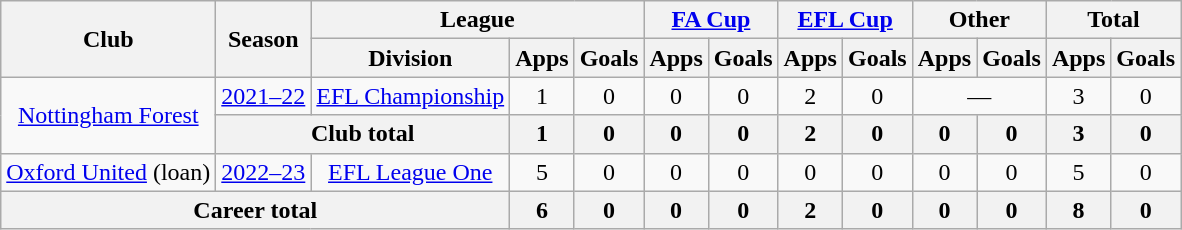<table class="wikitable" style="text-align: center">
<tr>
<th rowspan="2">Club</th>
<th rowspan="2">Season</th>
<th colspan="3">League</th>
<th colspan="2"><a href='#'>FA Cup</a></th>
<th colspan="2"><a href='#'>EFL Cup</a></th>
<th colspan="2">Other</th>
<th colspan="2">Total</th>
</tr>
<tr>
<th>Division</th>
<th>Apps</th>
<th>Goals</th>
<th>Apps</th>
<th>Goals</th>
<th>Apps</th>
<th>Goals</th>
<th>Apps</th>
<th>Goals</th>
<th>Apps</th>
<th>Goals</th>
</tr>
<tr>
<td rowspan="2"—><a href='#'>Nottingham Forest</a></td>
<td><a href='#'>2021–22</a></td>
<td><a href='#'>EFL Championship</a></td>
<td>1</td>
<td>0</td>
<td>0</td>
<td>0</td>
<td>2</td>
<td>0</td>
<td colspan=2>—</td>
<td>3</td>
<td>0</td>
</tr>
<tr>
<th colspan=2>Club total</th>
<th>1</th>
<th>0</th>
<th>0</th>
<th>0</th>
<th>2</th>
<th>0</th>
<th>0</th>
<th>0</th>
<th>3</th>
<th>0</th>
</tr>
<tr>
<td><a href='#'>Oxford United</a> (loan)</td>
<td><a href='#'>2022–23</a></td>
<td><a href='#'>EFL League One</a></td>
<td>5</td>
<td>0</td>
<td>0</td>
<td>0</td>
<td>0</td>
<td>0</td>
<td>0</td>
<td>0</td>
<td>5</td>
<td>0</td>
</tr>
<tr>
<th colspan=3>Career total</th>
<th>6</th>
<th>0</th>
<th>0</th>
<th>0</th>
<th>2</th>
<th>0</th>
<th>0</th>
<th>0</th>
<th>8</th>
<th>0</th>
</tr>
</table>
